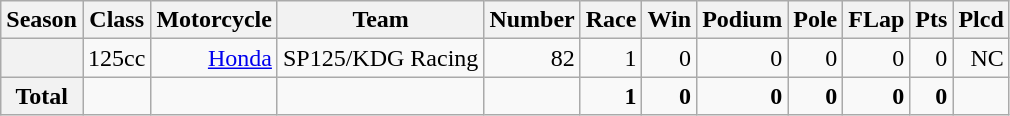<table class="wikitable">
<tr>
<th>Season</th>
<th>Class</th>
<th>Motorcycle</th>
<th>Team</th>
<th>Number</th>
<th>Race</th>
<th>Win</th>
<th>Podium</th>
<th>Pole</th>
<th>FLap</th>
<th>Pts</th>
<th>Plcd</th>
</tr>
<tr align="right">
<th></th>
<td>125cc</td>
<td><a href='#'>Honda</a></td>
<td>SP125/KDG Racing</td>
<td>82</td>
<td>1</td>
<td>0</td>
<td>0</td>
<td>0</td>
<td>0</td>
<td>0</td>
<td>NC</td>
</tr>
<tr align="right">
<th>Total</th>
<td></td>
<td></td>
<td></td>
<td></td>
<td><strong>1</strong></td>
<td><strong>0</strong></td>
<td><strong>0</strong></td>
<td><strong>0</strong></td>
<td><strong>0</strong></td>
<td><strong>0</strong></td>
<td></td>
</tr>
</table>
